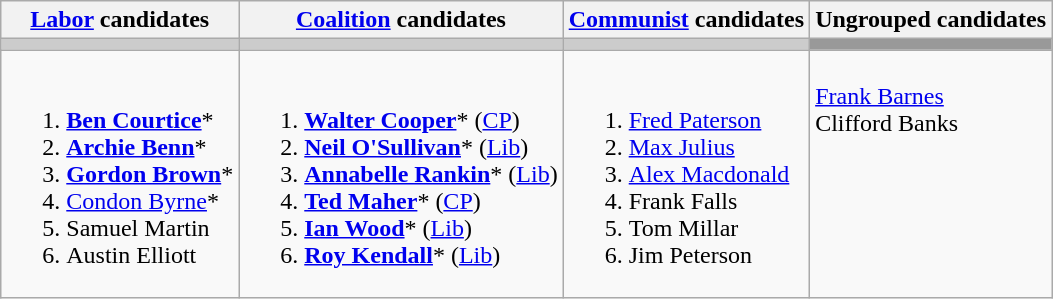<table class="wikitable">
<tr>
<th><a href='#'>Labor</a> candidates</th>
<th><a href='#'>Coalition</a> candidates</th>
<th><a href='#'>Communist</a> candidates</th>
<th>Ungrouped candidates</th>
</tr>
<tr bgcolor="#cccccc">
<td></td>
<td></td>
<td></td>
<td bgcolor="#999999"></td>
</tr>
<tr>
<td><br><ol><li><strong><a href='#'>Ben Courtice</a></strong>*</li><li><strong><a href='#'>Archie Benn</a></strong>*</li><li><strong><a href='#'>Gordon Brown</a></strong>*</li><li><a href='#'>Condon Byrne</a>*</li><li>Samuel Martin</li><li>Austin Elliott</li></ol></td>
<td><br><ol><li><strong><a href='#'>Walter Cooper</a></strong>* (<a href='#'>CP</a>)</li><li><strong><a href='#'>Neil O'Sullivan</a></strong>* (<a href='#'>Lib</a>)</li><li><strong><a href='#'>Annabelle Rankin</a></strong>* (<a href='#'>Lib</a>)</li><li><strong><a href='#'>Ted Maher</a></strong>* (<a href='#'>CP</a>)</li><li><strong><a href='#'>Ian Wood</a></strong>* (<a href='#'>Lib</a>)</li><li><strong><a href='#'>Roy Kendall</a></strong>* (<a href='#'>Lib</a>)</li></ol></td>
<td valign=top><br><ol><li><a href='#'>Fred Paterson</a></li><li><a href='#'>Max Julius</a></li><li><a href='#'>Alex Macdonald</a></li><li>Frank Falls</li><li>Tom Millar</li><li>Jim Peterson</li></ol></td>
<td valign=top><br><a href='#'>Frank Barnes</a><br>
Clifford Banks</td>
</tr>
</table>
